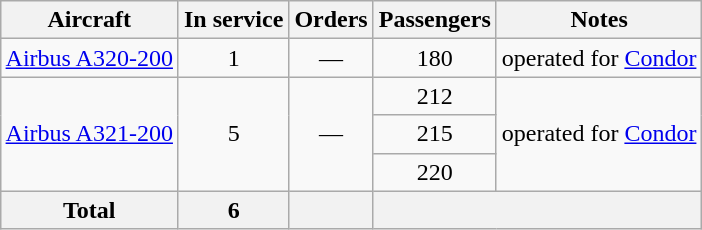<table class="wikitable" style="text-align:center; margin-left: auto; margin-right: auto; margin: auto;">
<tr>
<th>Aircraft</th>
<th>In service</th>
<th>Orders</th>
<th>Passengers</th>
<th>Notes</th>
</tr>
<tr>
<td><a href='#'>Airbus A320-200</a></td>
<td>1</td>
<td>—</td>
<td>180</td>
<td>operated for <a href='#'>Condor</a></td>
</tr>
<tr>
<td rowspan=3><a href='#'>Airbus A321-200</a></td>
<td rowspan=3>5</td>
<td rowspan=3>—</td>
<td>212</td>
<td rowspan=3>operated for <a href='#'>Condor</a></td>
</tr>
<tr>
<td>215</td>
</tr>
<tr>
<td>220</td>
</tr>
<tr>
<th>Total</th>
<th>6</th>
<th></th>
<th colspan="2"></th>
</tr>
</table>
